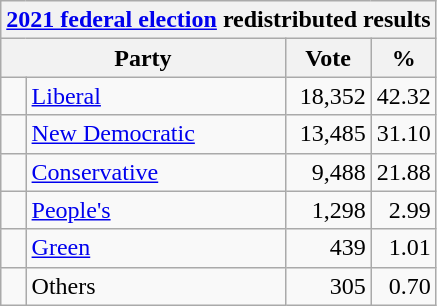<table class="wikitable">
<tr>
<th colspan="4"><a href='#'>2021 federal election</a> redistributed results</th>
</tr>
<tr>
<th bgcolor="#DDDDFF" width="130px" colspan="2">Party</th>
<th bgcolor="#DDDDFF" width="50px">Vote</th>
<th bgcolor="#DDDDFF" width="30px">%</th>
</tr>
<tr>
<td> </td>
<td><a href='#'>Liberal</a></td>
<td align=right>18,352</td>
<td align=right>42.32</td>
</tr>
<tr>
<td> </td>
<td><a href='#'>New Democratic</a></td>
<td align=right>13,485</td>
<td align=right>31.10</td>
</tr>
<tr>
<td> </td>
<td><a href='#'>Conservative</a></td>
<td align=right>9,488</td>
<td align=right>21.88</td>
</tr>
<tr>
<td> </td>
<td><a href='#'>People's</a></td>
<td align=right>1,298</td>
<td align=right>2.99</td>
</tr>
<tr>
<td> </td>
<td><a href='#'>Green</a></td>
<td align=right>439</td>
<td align=right>1.01</td>
</tr>
<tr>
<td> </td>
<td>Others</td>
<td align=right>305</td>
<td align=right>0.70</td>
</tr>
</table>
